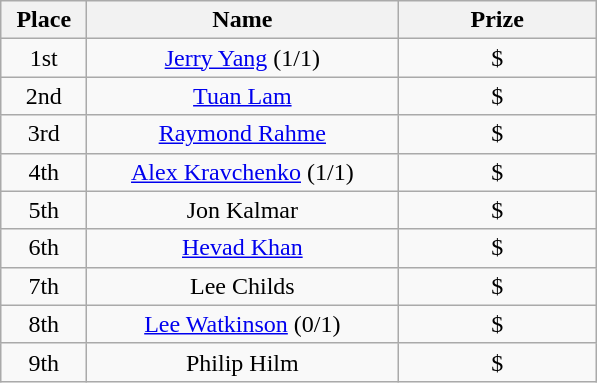<table class="wikitable" style="text-align:center">
<tr>
<th width="50">Place</th>
<th width="200">Name</th>
<th width="125">Prize</th>
</tr>
<tr>
<td>1st</td>
<td><a href='#'>Jerry Yang</a> (1/1)</td>
<td>$</td>
</tr>
<tr>
<td>2nd</td>
<td><a href='#'>Tuan Lam</a></td>
<td>$</td>
</tr>
<tr>
<td>3rd</td>
<td><a href='#'>Raymond Rahme</a></td>
<td>$</td>
</tr>
<tr>
<td>4th</td>
<td><a href='#'>Alex Kravchenko</a> (1/1)</td>
<td>$</td>
</tr>
<tr>
<td>5th</td>
<td>Jon Kalmar</td>
<td>$</td>
</tr>
<tr>
<td>6th</td>
<td><a href='#'>Hevad Khan</a></td>
<td>$</td>
</tr>
<tr>
<td>7th</td>
<td>Lee Childs</td>
<td>$</td>
</tr>
<tr>
<td>8th</td>
<td><a href='#'>Lee Watkinson</a> (0/1)</td>
<td>$</td>
</tr>
<tr>
<td>9th</td>
<td>Philip Hilm</td>
<td>$</td>
</tr>
</table>
